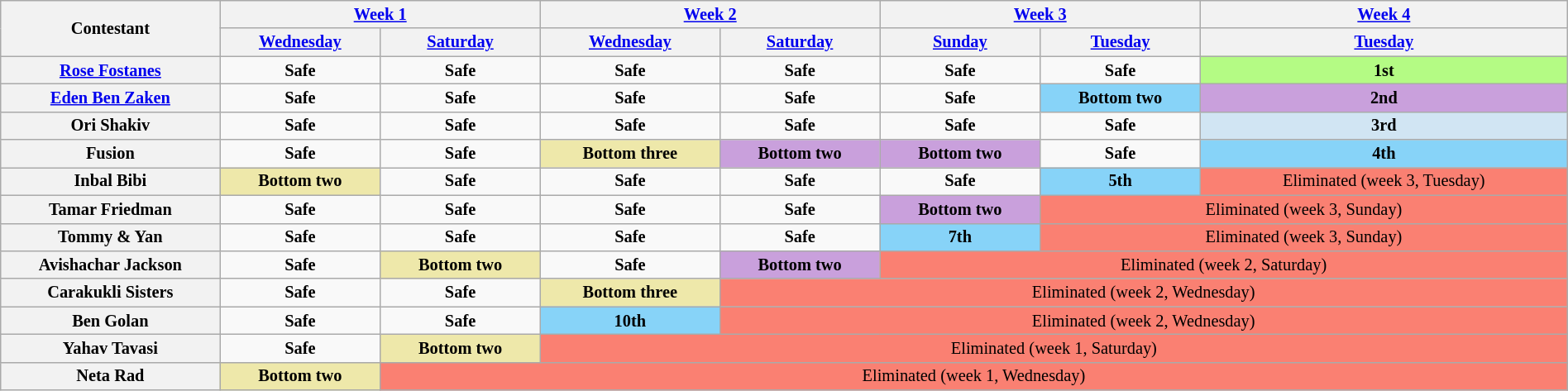<table class="wikitable" style="text-align:center; font-size:85%; width:100%;">
<tr>
<th style="width:14%;" scope="col" rowspan="2">Contestant</th>
<th scope="col" colspan="2"><a href='#'>Week 1</a></th>
<th scope="col" colspan="2"><a href='#'>Week 2</a></th>
<th scope="col" colspan="2"><a href='#'>Week 3</a></th>
<th scope="col" colspan="2"><a href='#'>Week 4</a></th>
</tr>
<tr>
<th><a href='#'>Wednesday</a></th>
<th><a href='#'>Saturday</a></th>
<th><a href='#'>Wednesday</a></th>
<th><a href='#'>Saturday</a></th>
<th><a href='#'>Sunday</a></th>
<th><a href='#'>Tuesday</a></th>
<th><a href='#'>Tuesday</a></th>
</tr>
<tr>
<th scope="row"><a href='#'>Rose Fostanes</a></th>
<td><strong>Safe</strong></td>
<td><strong>Safe</strong></td>
<td><strong>Safe</strong></td>
<td><strong>Safe</strong></td>
<td><strong>Safe</strong></td>
<td><strong>Safe</strong></td>
<td style="background:#B4FB84;"><strong>1st</strong></td>
</tr>
<tr>
<th scope="row"><a href='#'>Eden Ben Zaken</a></th>
<td><strong>Safe</strong></td>
<td><strong>Safe</strong></td>
<td><strong>Safe</strong></td>
<td><strong>Safe</strong></td>
<td><strong>Safe</strong></td>
<td style="background:#87D3F8;"><strong>Bottom two</strong></td>
<td style="background:#C9A0DC;"><strong>2nd</strong></td>
</tr>
<tr>
<th scope="row">Ori Shakiv</th>
<td><strong>Safe</strong></td>
<td><strong>Safe</strong></td>
<td><strong>Safe</strong></td>
<td><strong>Safe</strong></td>
<td><strong>Safe</strong></td>
<td><strong>Safe</strong></td>
<td style="background:#D1E5F3;"><strong>3rd</strong></td>
</tr>
<tr>
<th scope="row">Fusion</th>
<td><strong>Safe</strong></td>
<td><strong>Safe</strong></td>
<td style="background:#EEE8AA;"><strong>Bottom three</strong></td>
<td style="background:#C9A0DC;"><strong>Bottom two</strong></td>
<td style="background:#C9A0DC;"><strong>Bottom two</strong></td>
<td><strong>Safe</strong></td>
<td style="background:#87D3F8;"><strong>4th</strong></td>
</tr>
<tr>
<th scope="row">Inbal Bibi</th>
<td style="background:#EEE8AA;"><strong>Bottom two</strong></td>
<td><strong>Safe</strong></td>
<td><strong>Safe</strong></td>
<td><strong>Safe</strong></td>
<td><strong>Safe</strong></td>
<td style="background:#87D3F8;"><strong>5th</strong></td>
<td colspan="3" style="background:salmon;">Eliminated (week 3, Tuesday)</td>
</tr>
<tr>
<th scope="row">Tamar Friedman</th>
<td><strong>Safe</strong></td>
<td><strong>Safe</strong></td>
<td><strong>Safe</strong></td>
<td><strong>Safe</strong></td>
<td style="background:#C9A0DC;"><strong>Bottom two</strong></td>
<td colspan="4" style="background:salmon;">Eliminated (week 3, Sunday)</td>
</tr>
<tr>
<th scope="row">Tommy & Yan</th>
<td><strong>Safe</strong></td>
<td><strong>Safe</strong></td>
<td><strong>Safe</strong></td>
<td><strong>Safe</strong></td>
<td style="background:#87D3F8;"><strong>7th</strong></td>
<td colspan="5" style="background:salmon;">Eliminated (week 3, Sunday)</td>
</tr>
<tr>
<th scope="row">Avishachar Jackson</th>
<td><strong>Safe</strong></td>
<td style="background:#EEE8AA;"><strong>Bottom two</strong></td>
<td><strong>Safe</strong></td>
<td style="background:#C9A0DC;"><strong>Bottom two</strong></td>
<td colspan="5" style="background:salmon;">Eliminated (week 2, Saturday)</td>
</tr>
<tr>
<th scope="row">Carakukli Sisters</th>
<td><strong>Safe</strong></td>
<td><strong>Safe</strong></td>
<td style="background:#EEE8AA;"><strong>Bottom three</strong></td>
<td colspan="6" style="background:salmon;">Eliminated (week 2, Wednesday)</td>
</tr>
<tr>
<th scope="row">Ben Golan</th>
<td><strong>Safe</strong></td>
<td><strong>Safe</strong></td>
<td style="background:#87D3F8;"><strong>10th</strong></td>
<td colspan="6" style="background:salmon;">Eliminated (week 2, Wednesday)</td>
</tr>
<tr>
<th scope="row">Yahav Tavasi</th>
<td><strong>Safe</strong></td>
<td style="background:#EEE8AA;"><strong>Bottom two</strong></td>
<td colspan="7" style="background:salmon;">Eliminated (week 1, Saturday)</td>
</tr>
<tr>
<th scope="row">Neta Rad</th>
<td style="background:#EEE8AA;"><strong>Bottom two</strong></td>
<td colspan="8" style="background:salmon;">Eliminated (week 1, Wednesday)</td>
</tr>
</table>
